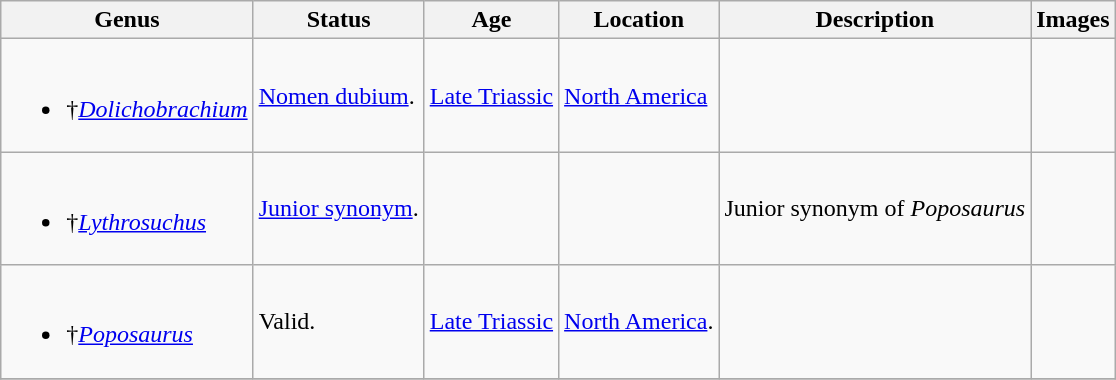<table class="wikitable sortable" align="center">
<tr>
<th>Genus</th>
<th>Status</th>
<th>Age</th>
<th>Location</th>
<th class="unsortable">Description</th>
<th class="unsortable">Images</th>
</tr>
<tr>
<td><br><ul><li>†<em><a href='#'>Dolichobrachium</a></em></li></ul></td>
<td><a href='#'>Nomen dubium</a>.</td>
<td><a href='#'>Late Triassic</a></td>
<td><a href='#'>North America</a></td>
<td></td>
<td></td>
</tr>
<tr>
<td><br><ul><li>†<em><a href='#'>Lythrosuchus</a></em></li></ul></td>
<td><a href='#'>Junior synonym</a>.</td>
<td></td>
<td></td>
<td>Junior synonym of <em>Poposaurus</em></td>
<td></td>
</tr>
<tr>
<td><br><ul><li>†<em><a href='#'>Poposaurus</a></em></li></ul></td>
<td>Valid.</td>
<td><a href='#'>Late Triassic</a></td>
<td><a href='#'>North America</a>.</td>
<td></td>
<td></td>
</tr>
<tr>
</tr>
</table>
